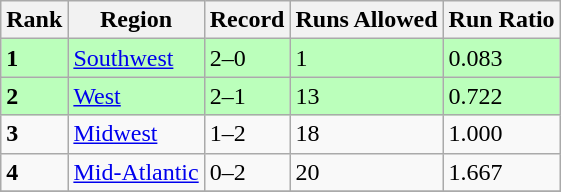<table class="wikitable">
<tr>
<th>Rank</th>
<th>Region</th>
<th>Record</th>
<th>Runs Allowed</th>
<th>Run Ratio</th>
</tr>
<tr bgcolor=#bbffbb>
<td><strong>1</strong></td>
<td> <a href='#'>Southwest</a></td>
<td>2–0</td>
<td>1</td>
<td>0.083</td>
</tr>
<tr bgcolor=#bbffbb>
<td><strong>2</strong></td>
<td> <a href='#'>West</a></td>
<td>2–1</td>
<td>13</td>
<td>0.722</td>
</tr>
<tr>
<td><strong>3</strong></td>
<td> <a href='#'>Midwest</a></td>
<td>1–2</td>
<td>18</td>
<td>1.000</td>
</tr>
<tr>
<td><strong>4</strong></td>
<td> <a href='#'>Mid-Atlantic</a></td>
<td>0–2</td>
<td>20</td>
<td>1.667</td>
</tr>
<tr>
</tr>
</table>
